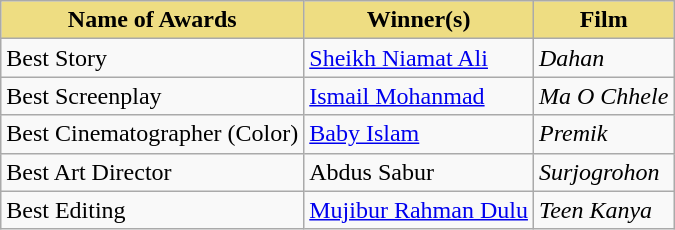<table class="wikitable">
<tr>
<th style="background:#EEDD82;">Name of Awards</th>
<th style="background:#EEDD82;">Winner(s)</th>
<th style="background:#EEDD82;">Film</th>
</tr>
<tr>
<td>Best Story</td>
<td><a href='#'>Sheikh Niamat Ali</a></td>
<td><em>Dahan</em></td>
</tr>
<tr>
<td>Best Screenplay</td>
<td><a href='#'>Ismail Mohanmad</a></td>
<td><em>Ma O Chhele</em></td>
</tr>
<tr>
<td>Best Cinematographer (Color)</td>
<td><a href='#'>Baby Islam</a></td>
<td><em>Premik</em></td>
</tr>
<tr>
<td>Best Art Director</td>
<td>Abdus Sabur</td>
<td><em>Surjogrohon</em></td>
</tr>
<tr>
<td>Best Editing</td>
<td><a href='#'>Mujibur Rahman Dulu</a></td>
<td><em>Teen Kanya</em></td>
</tr>
</table>
